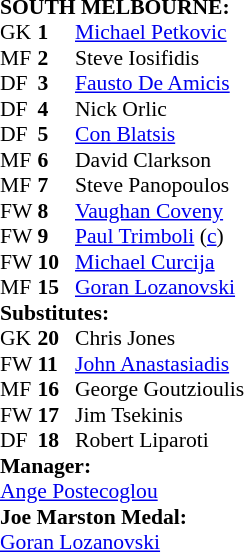<table style="font-size: 90%" cellspacing="0" cellpadding="0">
<tr>
<td colspan="4"><strong>SOUTH MELBOURNE:</strong></td>
</tr>
<tr>
<th width=25></th>
<th width=25></th>
</tr>
<tr>
<td>GK</td>
<td><strong>1</strong></td>
<td> <a href='#'>Michael Petkovic</a></td>
</tr>
<tr>
<td>MF</td>
<td><strong>2</strong></td>
<td> Steve Iosifidis</td>
</tr>
<tr>
<td>DF</td>
<td><strong>3</strong></td>
<td> <a href='#'>Fausto De Amicis</a></td>
</tr>
<tr>
<td>DF</td>
<td><strong>4</strong></td>
<td> Nick Orlic</td>
</tr>
<tr>
<td>DF</td>
<td><strong>5</strong></td>
<td> <a href='#'>Con Blatsis</a></td>
</tr>
<tr>
<td>MF</td>
<td><strong>6</strong></td>
<td> David Clarkson</td>
</tr>
<tr>
<td>MF</td>
<td><strong>7</strong></td>
<td> Steve Panopoulos</td>
</tr>
<tr>
<td>FW</td>
<td><strong>8</strong></td>
<td> <a href='#'>Vaughan Coveny</a></td>
</tr>
<tr>
<td>FW</td>
<td><strong>9</strong></td>
<td> <a href='#'>Paul Trimboli</a> (<a href='#'>c</a>)</td>
<td></td>
<td></td>
<td></td>
</tr>
<tr>
<td>FW</td>
<td><strong>10</strong></td>
<td> <a href='#'>Michael Curcija</a></td>
<td></td>
<td></td>
<td></td>
</tr>
<tr>
<td>MF</td>
<td><strong>15</strong></td>
<td> <a href='#'>Goran Lozanovski</a></td>
<td></td>
<td></td>
<td></td>
</tr>
<tr>
<td colspan=3><strong>Substitutes:</strong></td>
</tr>
<tr>
<td>GK</td>
<td><strong>20</strong></td>
<td> Chris Jones</td>
</tr>
<tr>
<td>FW</td>
<td><strong>11</strong></td>
<td> <a href='#'>John Anastasiadis</a></td>
<td></td>
<td></td>
<td></td>
</tr>
<tr>
<td>MF</td>
<td><strong>16</strong></td>
<td>  George Goutzioulis</td>
<td></td>
<td></td>
<td></td>
</tr>
<tr>
<td>FW</td>
<td><strong>17</strong></td>
<td> Jim Tsekinis</td>
<td></td>
<td></td>
<td></td>
</tr>
<tr>
<td>DF</td>
<td><strong>18</strong></td>
<td> Robert Liparoti</td>
</tr>
<tr>
<td colspan=3><strong>Manager:</strong></td>
</tr>
<tr>
<td colspan=4> <a href='#'>Ange Postecoglou</a></td>
</tr>
<tr>
<td colspan=3><strong>Joe Marston Medal:</strong></td>
</tr>
<tr>
<td colspan=4> <a href='#'>Goran Lozanovski</a></td>
</tr>
</table>
